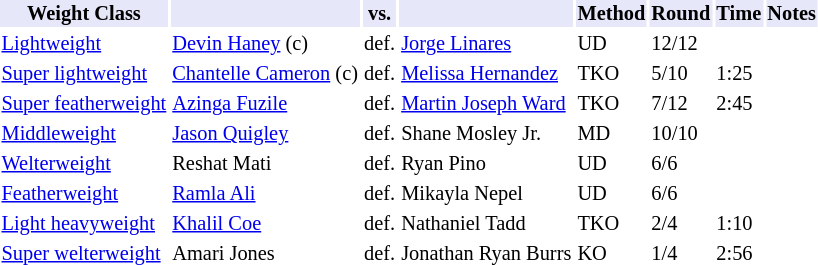<table class="toccolours" style="font-size: 85%;">
<tr>
<th style="background:#e6e8fa; color:#000; text-align:center;">Weight Class</th>
<th style="background:#e6e8fa; color:#000; text-align:center;"></th>
<th style="background:#e6e8fa; color:#000; text-align:center;">vs.</th>
<th style="background:#e6e8fa; color:#000; text-align:center;"></th>
<th style="background:#e6e8fa; color:#000; text-align:center;">Method</th>
<th style="background:#e6e8fa; color:#000; text-align:center;">Round</th>
<th style="background:#e6e8fa; color:#000; text-align:center;">Time</th>
<th style="background:#e6e8fa; color:#000; text-align:center;">Notes</th>
</tr>
<tr>
<td><a href='#'>Lightweight</a></td>
<td> <a href='#'>Devin Haney</a> (c)</td>
<td>def.</td>
<td> <a href='#'>Jorge Linares</a></td>
<td>UD</td>
<td>12/12</td>
<td></td>
<td></td>
</tr>
<tr>
<td><a href='#'>Super lightweight</a></td>
<td> <a href='#'>Chantelle Cameron</a> (c)</td>
<td>def.</td>
<td> <a href='#'>Melissa Hernandez</a></td>
<td>TKO</td>
<td>5/10</td>
<td>1:25</td>
<td></td>
</tr>
<tr>
<td><a href='#'>Super featherweight</a></td>
<td> <a href='#'>Azinga Fuzile</a></td>
<td>def.</td>
<td> <a href='#'>Martin Joseph Ward</a></td>
<td>TKO</td>
<td>7/12</td>
<td>2:45</td>
<td></td>
</tr>
<tr>
<td><a href='#'>Middleweight</a></td>
<td> <a href='#'>Jason Quigley</a></td>
<td>def.</td>
<td> Shane Mosley Jr.</td>
<td>MD</td>
<td>10/10</td>
<td></td>
<td></td>
</tr>
<tr>
<td><a href='#'>Welterweight</a></td>
<td> Reshat Mati</td>
<td>def.</td>
<td> Ryan Pino</td>
<td>UD</td>
<td>6/6</td>
<td></td>
<td></td>
</tr>
<tr>
<td><a href='#'>Featherweight</a></td>
<td> <a href='#'>Ramla Ali</a></td>
<td>def.</td>
<td> Mikayla Nepel</td>
<td>UD</td>
<td>6/6</td>
<td></td>
<td></td>
</tr>
<tr>
<td><a href='#'>Light heavyweight</a></td>
<td> <a href='#'>Khalil Coe</a></td>
<td>def.</td>
<td> Nathaniel Tadd</td>
<td>TKO</td>
<td>2/4</td>
<td>1:10</td>
<td></td>
</tr>
<tr>
<td><a href='#'>Super welterweight</a></td>
<td> Amari Jones</td>
<td>def.</td>
<td> Jonathan Ryan Burrs</td>
<td>KO</td>
<td>1/4</td>
<td>2:56</td>
<td></td>
</tr>
</table>
